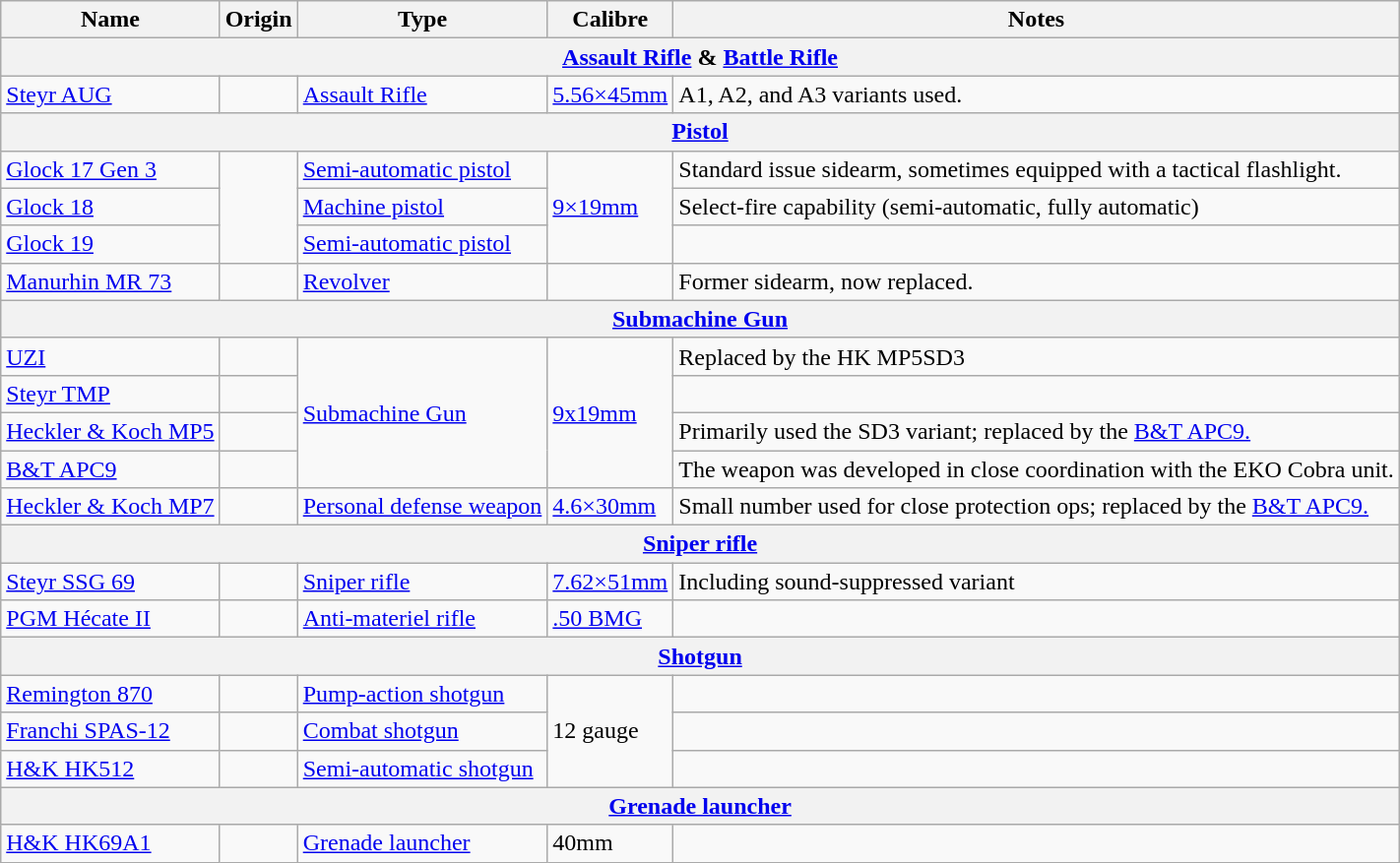<table class="wikitable">
<tr>
<th>Name</th>
<th>Origin</th>
<th>Type</th>
<th>Calibre</th>
<th>Notes</th>
</tr>
<tr>
<th colspan="5"><strong><a href='#'>Assault Rifle</a> & <a href='#'>Battle Rifle</a></strong></th>
</tr>
<tr>
<td><a href='#'>Steyr AUG</a></td>
<td></td>
<td><a href='#'>Assault Rifle</a></td>
<td><a href='#'>5.56×45mm</a></td>
<td>A1, A2, and A3 variants used.</td>
</tr>
<tr>
<th colspan="5"><strong><a href='#'>Pistol</a></strong></th>
</tr>
<tr>
<td><a href='#'>Glock 17 Gen 3</a></td>
<td rowspan="3"></td>
<td><a href='#'>Semi-automatic pistol</a></td>
<td rowspan="3"><a href='#'>9×19mm</a></td>
<td>Standard issue sidearm, sometimes equipped with a tactical flashlight.</td>
</tr>
<tr>
<td><a href='#'>Glock 18</a></td>
<td><a href='#'>Machine pistol</a></td>
<td>Select-fire capability (semi-automatic, fully automatic)</td>
</tr>
<tr>
<td><a href='#'>Glock 19</a></td>
<td><a href='#'>Semi-automatic pistol</a></td>
<td></td>
</tr>
<tr>
<td><a href='#'>Manurhin MR 73</a></td>
<td></td>
<td><a href='#'>Revolver</a></td>
<td></td>
<td>Former sidearm, now replaced.</td>
</tr>
<tr>
<th colspan="5"><a href='#'>Submachine Gun</a></th>
</tr>
<tr>
<td><a href='#'>UZI</a></td>
<td></td>
<td rowspan="4"><a href='#'>Submachine Gun</a></td>
<td rowspan="4"><a href='#'>9x19mm</a></td>
<td>Replaced by the HK MP5SD3 </td>
</tr>
<tr>
<td><a href='#'>Steyr TMP</a></td>
<td></td>
<td></td>
</tr>
<tr>
<td><a href='#'>Heckler & Koch MP5</a></td>
<td></td>
<td>Primarily used the SD3 variant; replaced by the <a href='#'>B&T APC9.</a></td>
</tr>
<tr>
<td><a href='#'>B&T APC9</a></td>
<td></td>
<td>The weapon was developed in close coordination with the EKO Cobra unit. </td>
</tr>
<tr>
<td><a href='#'>Heckler & Koch MP7</a></td>
<td></td>
<td><a href='#'>Personal defense weapon</a></td>
<td><a href='#'>4.6×30mm</a></td>
<td>Small number used for close protection ops; replaced by the <a href='#'>B&T APC9.</a></td>
</tr>
<tr>
<th colspan="5"><strong><a href='#'>Sniper rifle</a></strong></th>
</tr>
<tr>
<td><a href='#'>Steyr SSG 69</a></td>
<td></td>
<td><a href='#'>Sniper rifle</a></td>
<td><a href='#'>7.62×51mm</a></td>
<td>Including sound-suppressed variant</td>
</tr>
<tr>
<td><a href='#'>PGM Hécate II</a></td>
<td></td>
<td><a href='#'>Anti-materiel rifle</a></td>
<td><a href='#'>.50 BMG</a></td>
<td></td>
</tr>
<tr>
<th colspan="5"><a href='#'>Shotgun</a></th>
</tr>
<tr>
<td><a href='#'>Remington 870</a></td>
<td></td>
<td><a href='#'>Pump-action shotgun</a></td>
<td rowspan="3">12 gauge</td>
<td></td>
</tr>
<tr>
<td><a href='#'>Franchi SPAS-12</a></td>
<td></td>
<td><a href='#'>Combat shotgun</a></td>
<td></td>
</tr>
<tr>
<td><a href='#'>H&K HK512</a></td>
<td></td>
<td><a href='#'>Semi-automatic shotgun</a></td>
<td></td>
</tr>
<tr>
<th colspan="5"><a href='#'>Grenade launcher</a></th>
</tr>
<tr>
<td><a href='#'>H&K HK69A1</a></td>
<td></td>
<td><a href='#'>Grenade launcher</a></td>
<td>40mm</td>
<td></td>
</tr>
</table>
